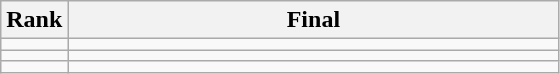<table class="wikitable">
<tr>
<th>Rank</th>
<th style="width: 20em">Final</th>
</tr>
<tr>
<td align="center"></td>
<td></td>
</tr>
<tr>
<td align="center"></td>
<td></td>
</tr>
<tr>
<td align="center"></td>
<td></td>
</tr>
</table>
